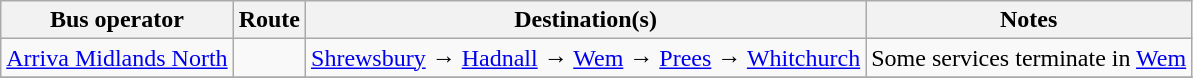<table class="wikitable">
<tr>
<th>Bus operator</th>
<th>Route</th>
<th>Destination(s)</th>
<th>Notes</th>
</tr>
<tr>
<td><a href='#'>Arriva Midlands North</a></td>
<td><strong></strong></td>
<td><a href='#'>Shrewsbury</a> → <a href='#'>Hadnall</a> → <a href='#'>Wem</a> → <a href='#'>Prees</a> → <a href='#'>Whitchurch</a></td>
<td>Some services terminate in <a href='#'>Wem</a></td>
</tr>
<tr>
</tr>
</table>
